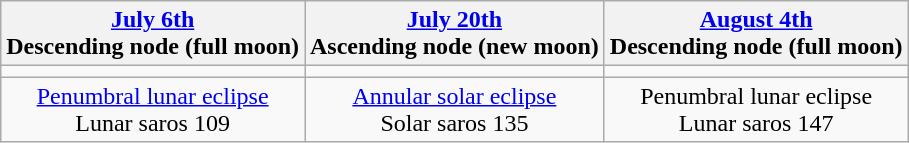<table class="wikitable">
<tr>
<th><a href='#'>July 6th</a><br>Descending node (full moon)</th>
<th><a href='#'>July 20th</a><br>Ascending node (new moon)</th>
<th><a href='#'>August 4th</a><br>Descending node (full moon)</th>
</tr>
<tr>
<td></td>
<td></td>
<td></td>
</tr>
<tr align=center>
<td><a href='#'>Penumbral lunar eclipse</a><br>Lunar saros 109</td>
<td><a href='#'>Annular solar eclipse</a><br>Solar saros 135</td>
<td>Penumbral lunar eclipse<br>Lunar saros 147</td>
</tr>
</table>
